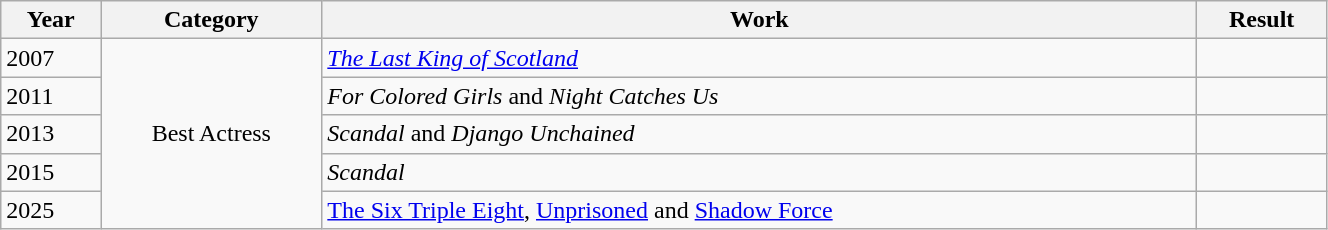<table class="wikitable" width=70%>
<tr>
<th scope="col">Year</th>
<th scope="col">Category</th>
<th scope="col">Work</th>
<th scope="col">Result</th>
</tr>
<tr>
<td>2007</td>
<td style="text-align:center;" rowspan="5">Best Actress</td>
<td><em><a href='#'>The Last King of Scotland</a></em></td>
<td></td>
</tr>
<tr>
<td>2011</td>
<td><em>For Colored Girls</em> and <em>Night Catches Us </em></td>
<td></td>
</tr>
<tr>
<td>2013</td>
<td><em>Scandal</em> and <em>Django Unchained</em></td>
<td></td>
</tr>
<tr>
<td>2015</td>
<td><em>Scandal</em></td>
<td></td>
</tr>
<tr>
<td>2025</td>
<td><a href='#'>The Six Triple Eight</a>, <a href='#'>Unprisoned</a> and <a href='#'>Shadow Force</a></td>
<td></td>
</tr>
</table>
